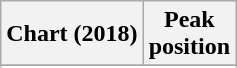<table class="wikitable sortable plainrowheaders" style="text-align:center">
<tr>
<th scope="col">Chart (2018)</th>
<th scope="col">Peak<br>position</th>
</tr>
<tr>
</tr>
<tr>
</tr>
<tr>
</tr>
<tr>
</tr>
<tr>
</tr>
<tr>
</tr>
<tr>
</tr>
</table>
